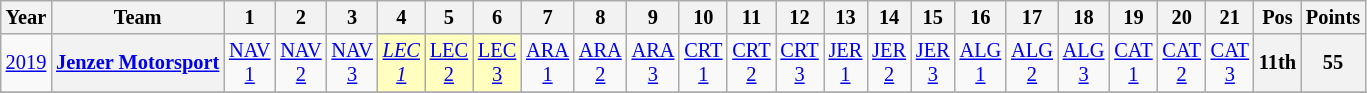<table class="wikitable" style="text-align:center; font-size:85%">
<tr>
<th>Year</th>
<th>Team</th>
<th>1</th>
<th>2</th>
<th>3</th>
<th>4</th>
<th>5</th>
<th>6</th>
<th>7</th>
<th>8</th>
<th>9</th>
<th>10</th>
<th>11</th>
<th>12</th>
<th>13</th>
<th>14</th>
<th>15</th>
<th>16</th>
<th>17</th>
<th>18</th>
<th>19</th>
<th>20</th>
<th>21</th>
<th>Pos</th>
<th>Points</th>
</tr>
<tr>
<td><a href='#'>2019</a></td>
<th nowrap><a href='#'>Jenzer Motorsport</a></th>
<td><a href='#'>NAV<br>1</a></td>
<td><a href='#'>NAV<br>2</a></td>
<td><a href='#'>NAV<br>3</a></td>
<td style="background:#FFFFBF"><em><a href='#'>LEC<br>1</a></em><br></td>
<td style="background:#FFFFBF"><a href='#'>LEC<br>2</a><br></td>
<td style="background:#FFFFBF"><a href='#'>LEC<br>3</a><br></td>
<td><a href='#'>ARA<br>1</a></td>
<td><a href='#'>ARA<br>2</a></td>
<td><a href='#'>ARA<br>3</a></td>
<td><a href='#'>CRT<br>1</a></td>
<td><a href='#'>CRT<br>2</a></td>
<td><a href='#'>CRT<br>3</a></td>
<td><a href='#'>JER<br>1</a></td>
<td><a href='#'>JER<br>2</a></td>
<td><a href='#'>JER<br>3</a></td>
<td><a href='#'>ALG<br>1</a></td>
<td><a href='#'>ALG<br>2</a></td>
<td><a href='#'>ALG<br>3</a></td>
<td><a href='#'>CAT<br>1</a></td>
<td><a href='#'>CAT<br>2</a></td>
<td><a href='#'>CAT<br>3</a></td>
<th>11th</th>
<th>55</th>
</tr>
<tr>
</tr>
</table>
